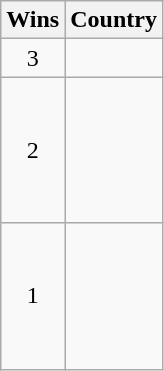<table class="wikitable">
<tr>
<th>Wins</th>
<th>Country</th>
</tr>
<tr>
<td align="center">3</td>
<td></td>
</tr>
<tr>
<td align="center">2</td>
<td><br><br><br><br><br></td>
</tr>
<tr>
<td align="center">1</td>
<td><br><br><br><br><br></td>
</tr>
</table>
